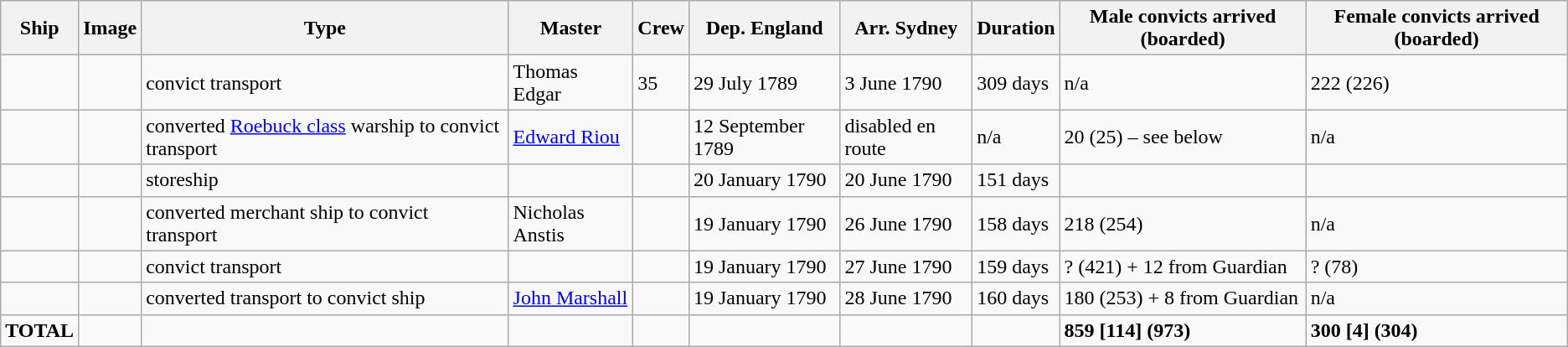<table class="wikitable">
<tr>
<th>Ship</th>
<th>Image</th>
<th>Type</th>
<th>Master</th>
<th>Crew</th>
<th>Dep. England</th>
<th>Arr. Sydney</th>
<th>Duration</th>
<th>Male convicts arrived (boarded)</th>
<th>Female convicts arrived (boarded)</th>
</tr>
<tr>
<td></td>
<td></td>
<td>convict transport</td>
<td>Thomas Edgar</td>
<td>35</td>
<td>29 July 1789</td>
<td>3 June 1790</td>
<td>309 days</td>
<td>n/a</td>
<td>222 (226)</td>
</tr>
<tr>
<td></td>
<td></td>
<td>converted <a href='#'>Roebuck class</a> warship to convict transport</td>
<td><a href='#'>Edward Riou</a></td>
<td></td>
<td>12 September 1789</td>
<td>disabled en route</td>
<td>n/a</td>
<td>20 (25) – see below</td>
<td>n/a</td>
</tr>
<tr>
<td></td>
<td></td>
<td>storeship</td>
<td></td>
<td></td>
<td>20 January 1790</td>
<td>20 June 1790</td>
<td>151 days</td>
<td></td>
<td></td>
</tr>
<tr>
<td></td>
<td></td>
<td>converted merchant ship to convict transport</td>
<td>Nicholas Anstis</td>
<td></td>
<td>19 January 1790</td>
<td>26 June 1790</td>
<td>158 days</td>
<td>218 (254)</td>
<td>n/a</td>
</tr>
<tr>
<td></td>
<td></td>
<td>convict transport</td>
<td></td>
<td></td>
<td>19 January 1790</td>
<td>27 June 1790</td>
<td>159 days</td>
<td>? (421) + 12 from Guardian</td>
<td>? (78)</td>
</tr>
<tr>
<td></td>
<td></td>
<td>converted transport to convict ship</td>
<td><a href='#'>John Marshall</a></td>
<td></td>
<td>19 January 1790</td>
<td>28 June 1790</td>
<td>160 days</td>
<td>180 (253) + 8 from Guardian</td>
<td>n/a</td>
</tr>
<tr>
<td><strong>TOTAL</strong></td>
<td></td>
<td></td>
<td></td>
<td></td>
<td></td>
<td></td>
<td></td>
<td><strong>859 [114] (973)</strong></td>
<td><strong>300 [4] (304)</strong></td>
</tr>
</table>
